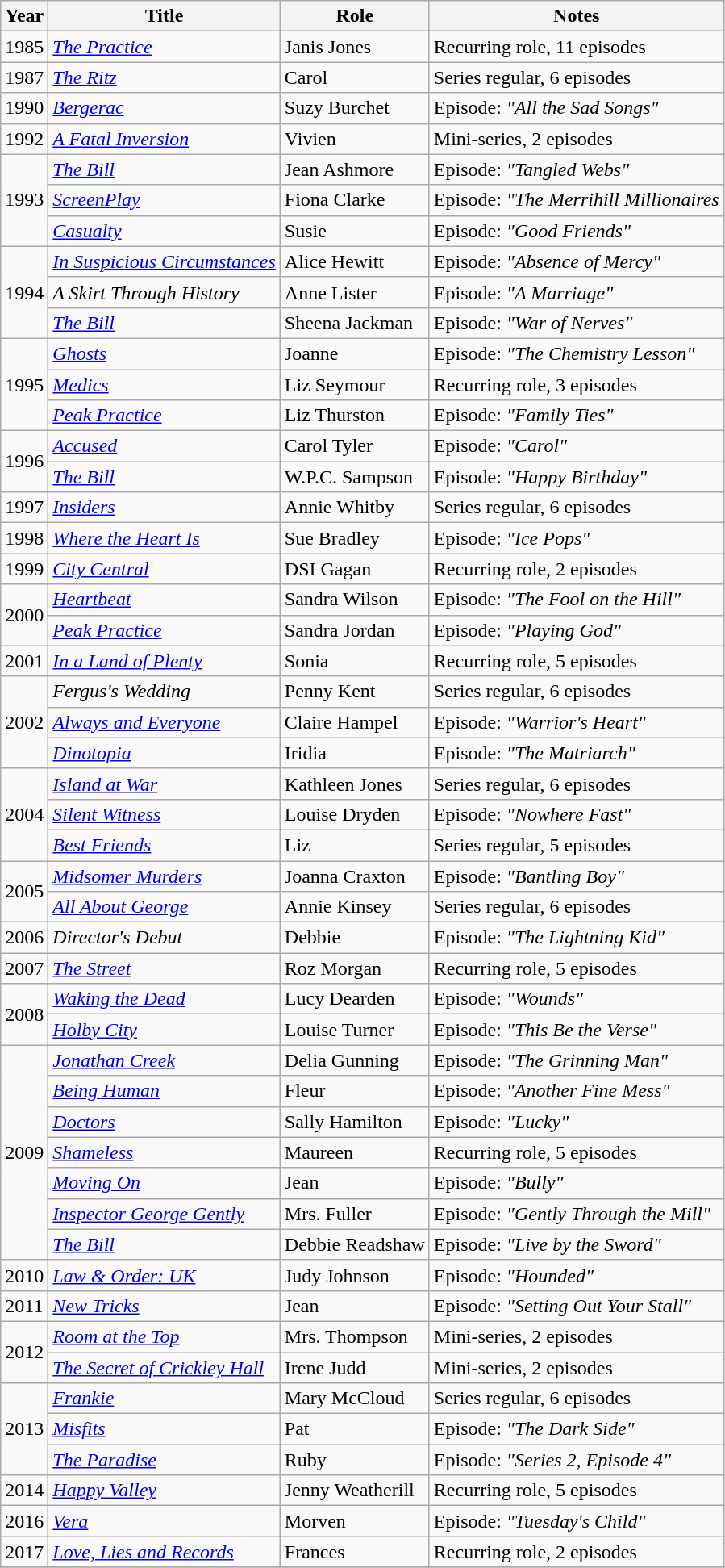<table class="wikitable sortable">
<tr>
<th>Year</th>
<th>Title</th>
<th>Role</th>
<th class="unsortable">Notes</th>
</tr>
<tr>
<td>1985</td>
<td><em><a href='#'>The Practice</a></em></td>
<td>Janis Jones</td>
<td>Recurring role, 11 episodes</td>
</tr>
<tr>
<td>1987</td>
<td><em><a href='#'>The Ritz</a></em></td>
<td>Carol</td>
<td>Series regular, 6 episodes</td>
</tr>
<tr>
<td>1990</td>
<td><em><a href='#'>Bergerac</a></em></td>
<td>Suzy Burchet</td>
<td>Episode: <em>"All the Sad Songs"</em></td>
</tr>
<tr>
<td>1992</td>
<td><em><a href='#'>A Fatal Inversion</a></em></td>
<td>Vivien</td>
<td>Mini-series, 2 episodes</td>
</tr>
<tr>
<td rowspan="3">1993</td>
<td><em><a href='#'>The Bill</a></em></td>
<td>Jean Ashmore</td>
<td>Episode: <em>"Tangled Webs"</em></td>
</tr>
<tr>
<td><em><a href='#'>ScreenPlay</a></em></td>
<td>Fiona Clarke</td>
<td>Episode: <em>"The Merrihill Millionaires</em></td>
</tr>
<tr>
<td><em><a href='#'>Casualty</a></em></td>
<td>Susie</td>
<td>Episode: <em>"Good Friends"</em></td>
</tr>
<tr>
<td rowspan="3">1994</td>
<td><em><a href='#'>In Suspicious Circumstances</a></em></td>
<td>Alice Hewitt</td>
<td>Episode: <em>"Absence of Mercy"</em></td>
</tr>
<tr>
<td><em>A Skirt Through History</em></td>
<td>Anne Lister</td>
<td>Episode: <em>"A Marriage"</em></td>
</tr>
<tr>
<td><em><a href='#'>The Bill</a></em></td>
<td>Sheena Jackman</td>
<td>Episode: <em>"War of Nerves"</em></td>
</tr>
<tr>
<td rowspan="3">1995</td>
<td><em><a href='#'>Ghosts</a></em></td>
<td>Joanne</td>
<td>Episode: <em>"The Chemistry Lesson"</em></td>
</tr>
<tr>
<td><em><a href='#'>Medics</a></em></td>
<td>Liz Seymour</td>
<td>Recurring role, 3 episodes</td>
</tr>
<tr>
<td><em><a href='#'>Peak Practice</a></em></td>
<td>Liz Thurston</td>
<td>Episode: <em>"Family Ties"</em></td>
</tr>
<tr>
<td rowspan="2">1996</td>
<td><em><a href='#'>Accused</a></em></td>
<td>Carol Tyler</td>
<td>Episode: <em>"Carol"</em></td>
</tr>
<tr>
<td><em><a href='#'>The Bill</a></em></td>
<td>W.P.C. Sampson</td>
<td>Episode: <em>"Happy Birthday"</em></td>
</tr>
<tr>
<td>1997</td>
<td><em><a href='#'>Insiders</a></em></td>
<td>Annie Whitby</td>
<td>Series regular, 6 episodes</td>
</tr>
<tr>
<td>1998</td>
<td><em><a href='#'>Where the Heart Is</a></em></td>
<td>Sue Bradley</td>
<td>Episode: <em>"Ice Pops"</em></td>
</tr>
<tr>
<td>1999</td>
<td><em><a href='#'>City Central</a></em></td>
<td>DSI Gagan</td>
<td>Recurring role, 2 episodes</td>
</tr>
<tr>
<td rowspan="2">2000</td>
<td><em><a href='#'>Heartbeat</a></em></td>
<td>Sandra Wilson</td>
<td>Episode: <em>"The Fool on the Hill"</em></td>
</tr>
<tr>
<td><em><a href='#'>Peak Practice</a></em></td>
<td>Sandra Jordan</td>
<td>Episode: <em>"Playing God"</em></td>
</tr>
<tr>
<td>2001</td>
<td><em><a href='#'>In a Land of Plenty</a></em></td>
<td>Sonia</td>
<td>Recurring role, 5 episodes</td>
</tr>
<tr>
<td rowspan="3">2002</td>
<td><em>Fergus's Wedding</em></td>
<td>Penny Kent</td>
<td>Series regular, 6 episodes</td>
</tr>
<tr>
<td><em><a href='#'>Always and Everyone</a></em></td>
<td>Claire Hampel</td>
<td>Episode: <em>"Warrior's Heart"</em></td>
</tr>
<tr>
<td><em><a href='#'>Dinotopia</a></em></td>
<td>Iridia</td>
<td>Episode: <em>"The Matriarch"</em></td>
</tr>
<tr>
<td rowspan="3">2004</td>
<td><em><a href='#'>Island at War</a></em></td>
<td>Kathleen Jones</td>
<td>Series regular, 6 episodes</td>
</tr>
<tr>
<td><em><a href='#'>Silent Witness</a></em></td>
<td>Louise Dryden</td>
<td>Episode: <em>"Nowhere Fast"</em></td>
</tr>
<tr>
<td><em><a href='#'>Best Friends</a></em></td>
<td>Liz</td>
<td>Series regular, 5 episodes</td>
</tr>
<tr>
<td rowspan="2">2005</td>
<td><em><a href='#'>Midsomer Murders</a></em></td>
<td>Joanna Craxton</td>
<td>Episode: <em>"Bantling Boy"</em></td>
</tr>
<tr>
<td><em><a href='#'>All About George</a></em></td>
<td>Annie Kinsey</td>
<td>Series regular, 6 episodes</td>
</tr>
<tr>
<td>2006</td>
<td><em>Director's Debut</em></td>
<td>Debbie</td>
<td>Episode: <em>"The Lightning Kid"</em></td>
</tr>
<tr>
<td>2007</td>
<td><em><a href='#'>The Street</a></em></td>
<td>Roz Morgan</td>
<td>Recurring role, 5 episodes</td>
</tr>
<tr>
<td rowspan="2">2008</td>
<td><em><a href='#'>Waking the Dead</a></em></td>
<td>Lucy Dearden</td>
<td>Episode: <em>"Wounds"</em></td>
</tr>
<tr>
<td><em><a href='#'>Holby City</a></em></td>
<td>Louise Turner</td>
<td>Episode: <em>"This Be the Verse"</em></td>
</tr>
<tr>
<td rowspan="7">2009</td>
<td><em><a href='#'>Jonathan Creek</a></em></td>
<td>Delia Gunning</td>
<td>Episode: <em>"The Grinning Man"</em></td>
</tr>
<tr>
<td><em><a href='#'>Being Human</a></em></td>
<td>Fleur</td>
<td>Episode: <em>"Another Fine Mess"</em></td>
</tr>
<tr>
<td><em><a href='#'>Doctors</a></em></td>
<td>Sally Hamilton</td>
<td>Episode: <em>"Lucky"</em></td>
</tr>
<tr>
<td><em><a href='#'>Shameless</a></em></td>
<td>Maureen</td>
<td>Recurring role, 5 episodes</td>
</tr>
<tr>
<td><em><a href='#'>Moving On</a></em></td>
<td>Jean</td>
<td>Episode: <em>"Bully"</em></td>
</tr>
<tr>
<td><em><a href='#'>Inspector George Gently</a></em></td>
<td>Mrs. Fuller</td>
<td>Episode: <em>"Gently Through the Mill"</em></td>
</tr>
<tr>
<td><em><a href='#'>The Bill</a></em></td>
<td>Debbie Readshaw</td>
<td>Episode: <em>"Live by the Sword"</em></td>
</tr>
<tr>
<td>2010</td>
<td><em><a href='#'>Law & Order: UK</a></em></td>
<td>Judy Johnson</td>
<td>Episode: <em>"Hounded"</em></td>
</tr>
<tr>
<td>2011</td>
<td><em><a href='#'>New Tricks</a></em></td>
<td>Jean</td>
<td>Episode: <em>"Setting Out Your Stall"</em></td>
</tr>
<tr>
<td rowspan="2">2012</td>
<td><em><a href='#'>Room at the Top</a></em></td>
<td>Mrs. Thompson</td>
<td>Mini-series, 2 episodes</td>
</tr>
<tr>
<td><em><a href='#'>The Secret of Crickley Hall</a></em></td>
<td>Irene Judd</td>
<td>Mini-series, 2 episodes</td>
</tr>
<tr>
<td rowspan="3">2013</td>
<td><em><a href='#'>Frankie</a></em></td>
<td>Mary McCloud</td>
<td>Series regular, 6 episodes</td>
</tr>
<tr>
<td><em><a href='#'>Misfits</a></em></td>
<td>Pat</td>
<td>Episode: <em>"The Dark Side"</em></td>
</tr>
<tr>
<td><em><a href='#'>The Paradise</a></em></td>
<td>Ruby</td>
<td>Episode: <em>"Series 2, Episode 4"</em></td>
</tr>
<tr>
<td>2014</td>
<td><em><a href='#'>Happy Valley</a></em></td>
<td>Jenny Weatherill</td>
<td>Recurring role, 5 episodes</td>
</tr>
<tr>
<td>2016</td>
<td><em><a href='#'>Vera</a></em></td>
<td>Morven</td>
<td>Episode: <em>"Tuesday's Child"</em></td>
</tr>
<tr>
<td>2017</td>
<td><em><a href='#'>Love, Lies and Records</a></em></td>
<td>Frances</td>
<td>Recurring role, 2 episodes</td>
</tr>
<tr>
</tr>
</table>
